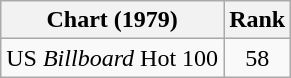<table class="wikitable">
<tr>
<th align="left">Chart (1979)</th>
<th style="text-align:center;">Rank</th>
</tr>
<tr>
<td>US <em>Billboard</em> Hot 100</td>
<td style="text-align:center;">58</td>
</tr>
</table>
